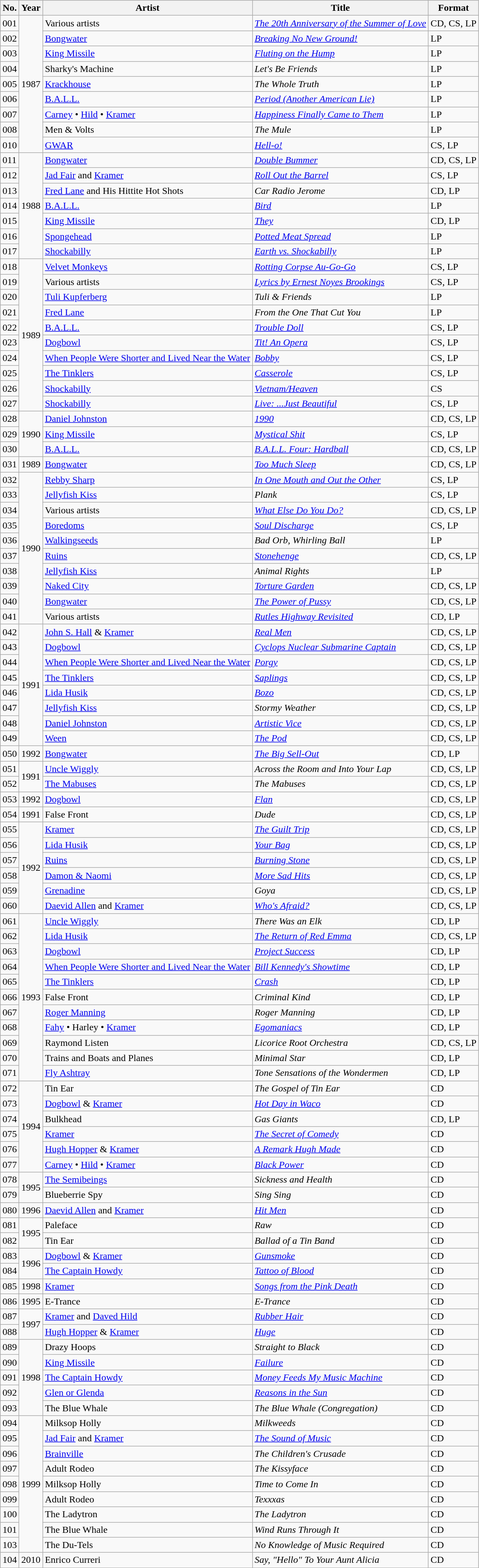<table class="wikitable sortable">
<tr>
<th>No.</th>
<th>Year</th>
<th>Artist</th>
<th>Title</th>
<th>Format</th>
</tr>
<tr>
<td>001</td>
<td rowspan="9">1987</td>
<td>Various artists</td>
<td><em><a href='#'>The 20th Anniversary of the Summer of Love</a></em></td>
<td>CD, CS, LP</td>
</tr>
<tr>
<td>002</td>
<td><a href='#'>Bongwater</a></td>
<td><em><a href='#'>Breaking No New Ground!</a></em></td>
<td>LP</td>
</tr>
<tr>
<td>003</td>
<td><a href='#'>King Missile</a></td>
<td><em><a href='#'>Fluting on the Hump</a></em></td>
<td>LP</td>
</tr>
<tr>
<td>004</td>
<td>Sharky's Machine</td>
<td><em>Let's Be Friends</em></td>
<td>LP</td>
</tr>
<tr>
<td>005</td>
<td><a href='#'>Krackhouse</a></td>
<td><em>The Whole Truth</em></td>
<td>LP</td>
</tr>
<tr>
<td>006</td>
<td><a href='#'>B.A.L.L.</a></td>
<td><em><a href='#'>Period (Another American Lie)</a></em></td>
<td>LP</td>
</tr>
<tr>
<td>007</td>
<td><a href='#'>Carney</a> • <a href='#'>Hild</a> • <a href='#'>Kramer</a></td>
<td><em><a href='#'>Happiness Finally Came to Them</a></em></td>
<td>LP</td>
</tr>
<tr>
<td>008</td>
<td>Men & Volts</td>
<td><em>The Mule</em></td>
<td>LP</td>
</tr>
<tr>
<td>010</td>
<td><a href='#'>GWAR</a></td>
<td><em><a href='#'>Hell-o!</a></em></td>
<td>CS, LP</td>
</tr>
<tr>
<td>011</td>
<td rowspan="7">1988</td>
<td><a href='#'>Bongwater</a></td>
<td><em><a href='#'>Double Bummer</a></em></td>
<td>CD, CS, LP</td>
</tr>
<tr>
<td>012</td>
<td><a href='#'>Jad Fair</a> and <a href='#'>Kramer</a></td>
<td><em><a href='#'>Roll Out the Barrel</a></em></td>
<td>CS, LP</td>
</tr>
<tr>
<td>013</td>
<td><a href='#'>Fred Lane</a> and His Hittite Hot Shots</td>
<td><em>Car Radio Jerome</em></td>
<td>CD, LP</td>
</tr>
<tr>
<td>014</td>
<td><a href='#'>B.A.L.L.</a></td>
<td><em><a href='#'>Bird</a></em></td>
<td>LP</td>
</tr>
<tr>
<td>015</td>
<td><a href='#'>King Missile</a></td>
<td><em><a href='#'>They</a></em></td>
<td>CD, LP</td>
</tr>
<tr>
<td>016</td>
<td><a href='#'>Spongehead</a></td>
<td><em><a href='#'>Potted Meat Spread</a></em></td>
<td>LP</td>
</tr>
<tr>
<td>017</td>
<td><a href='#'>Shockabilly</a></td>
<td><em><a href='#'>Earth vs. Shockabilly</a></em></td>
<td>LP</td>
</tr>
<tr>
<td>018</td>
<td rowspan="10">1989</td>
<td><a href='#'>Velvet Monkeys</a></td>
<td><em><a href='#'>Rotting Corpse Au-Go-Go</a></em></td>
<td>CS, LP</td>
</tr>
<tr>
<td>019</td>
<td>Various artists</td>
<td><em><a href='#'>Lyrics by Ernest Noyes Brookings</a></em></td>
<td>CS, LP</td>
</tr>
<tr>
<td>020</td>
<td><a href='#'>Tuli Kupferberg</a></td>
<td><em>Tuli & Friends</em></td>
<td>LP</td>
</tr>
<tr>
<td>021</td>
<td><a href='#'>Fred Lane</a></td>
<td><em>From the One That Cut You</em></td>
<td>LP</td>
</tr>
<tr>
<td>022</td>
<td><a href='#'>B.A.L.L.</a></td>
<td><em><a href='#'>Trouble Doll</a></em></td>
<td>CS, LP</td>
</tr>
<tr>
<td>023</td>
<td><a href='#'>Dogbowl</a></td>
<td><em><a href='#'>Tit! An Opera</a></em></td>
<td>CS, LP</td>
</tr>
<tr>
<td>024</td>
<td><a href='#'>When People Were Shorter and Lived Near the Water</a></td>
<td><em><a href='#'>Bobby</a></em></td>
<td>CS, LP</td>
</tr>
<tr>
<td>025</td>
<td><a href='#'>The Tinklers</a></td>
<td><em><a href='#'>Casserole</a></em></td>
<td>CS, LP</td>
</tr>
<tr>
<td>026</td>
<td><a href='#'>Shockabilly</a></td>
<td><em><a href='#'>Vietnam/Heaven</a></em></td>
<td>CS</td>
</tr>
<tr>
<td>027</td>
<td><a href='#'>Shockabilly</a></td>
<td><em><a href='#'>Live: ...Just Beautiful</a></em></td>
<td>CS, LP</td>
</tr>
<tr>
<td>028</td>
<td rowspan="3">1990</td>
<td><a href='#'>Daniel Johnston</a></td>
<td><em><a href='#'>1990</a></em></td>
<td>CD, CS, LP</td>
</tr>
<tr>
<td>029</td>
<td><a href='#'>King Missile</a></td>
<td><em><a href='#'>Mystical Shit</a></em></td>
<td>CS, LP</td>
</tr>
<tr>
<td>030</td>
<td><a href='#'>B.A.L.L.</a></td>
<td><em><a href='#'>B.A.L.L. Four: Hardball</a></em></td>
<td>CD, CS, LP</td>
</tr>
<tr>
<td>031</td>
<td>1989</td>
<td><a href='#'>Bongwater</a></td>
<td><em><a href='#'>Too Much Sleep</a></em></td>
<td>CD, CS, LP</td>
</tr>
<tr>
<td>032</td>
<td rowspan="10">1990</td>
<td><a href='#'>Rebby Sharp</a></td>
<td><em><a href='#'>In One Mouth and Out the Other</a></em></td>
<td>CS, LP</td>
</tr>
<tr>
<td>033</td>
<td><a href='#'>Jellyfish Kiss</a></td>
<td><em>Plank</em></td>
<td>CS, LP</td>
</tr>
<tr>
<td>034</td>
<td>Various artists</td>
<td><em><a href='#'>What Else Do You Do?</a></em></td>
<td>CD, CS, LP</td>
</tr>
<tr>
<td>035</td>
<td><a href='#'>Boredoms</a></td>
<td><em><a href='#'>Soul Discharge</a></em></td>
<td>CS, LP</td>
</tr>
<tr>
<td>036</td>
<td><a href='#'>Walkingseeds</a></td>
<td><em>Bad Orb, Whirling Ball</em></td>
<td>LP</td>
</tr>
<tr>
<td>037</td>
<td><a href='#'>Ruins</a></td>
<td><em><a href='#'>Stonehenge</a></em></td>
<td>CD, CS, LP</td>
</tr>
<tr>
<td>038</td>
<td><a href='#'>Jellyfish Kiss</a></td>
<td><em>Animal Rights</em></td>
<td>LP</td>
</tr>
<tr>
<td>039</td>
<td><a href='#'>Naked City</a></td>
<td><em><a href='#'>Torture Garden</a></em></td>
<td>CD, CS, LP</td>
</tr>
<tr>
<td>040</td>
<td><a href='#'>Bongwater</a></td>
<td><em><a href='#'>The Power of Pussy</a></em></td>
<td>CD, CS, LP</td>
</tr>
<tr>
<td>041</td>
<td>Various artists</td>
<td><em><a href='#'>Rutles Highway Revisited</a></em></td>
<td>CD, LP</td>
</tr>
<tr>
<td>042</td>
<td rowspan="8">1991</td>
<td><a href='#'>John S. Hall</a> & <a href='#'>Kramer</a></td>
<td><em><a href='#'>Real Men</a></em></td>
<td>CD, CS, LP</td>
</tr>
<tr>
<td>043</td>
<td><a href='#'>Dogbowl</a></td>
<td><em><a href='#'>Cyclops Nuclear Submarine Captain</a></em></td>
<td>CD, CS, LP</td>
</tr>
<tr>
<td>044</td>
<td><a href='#'>When People Were Shorter and Lived Near the Water</a></td>
<td><em><a href='#'>Porgy</a></em></td>
<td>CD, CS, LP</td>
</tr>
<tr>
<td>045</td>
<td><a href='#'>The Tinklers</a></td>
<td><em><a href='#'>Saplings</a></em></td>
<td>CD, CS, LP</td>
</tr>
<tr>
<td>046</td>
<td><a href='#'>Lida Husik</a></td>
<td><em><a href='#'>Bozo</a></em></td>
<td>CD, CS, LP</td>
</tr>
<tr>
<td>047</td>
<td><a href='#'>Jellyfish Kiss</a></td>
<td><em>Stormy Weather</em></td>
<td>CD, CS, LP</td>
</tr>
<tr>
<td>048</td>
<td><a href='#'>Daniel Johnston</a></td>
<td><em><a href='#'>Artistic Vice</a></em></td>
<td>CD, CS, LP</td>
</tr>
<tr>
<td>049</td>
<td><a href='#'>Ween</a></td>
<td><em><a href='#'>The Pod</a></em></td>
<td>CD, CS, LP</td>
</tr>
<tr>
<td>050</td>
<td>1992</td>
<td><a href='#'>Bongwater</a></td>
<td><em><a href='#'>The Big Sell-Out</a></em></td>
<td>CD, LP</td>
</tr>
<tr>
<td>051</td>
<td rowspan="2">1991</td>
<td><a href='#'>Uncle Wiggly</a></td>
<td><em>Across the Room and Into Your Lap</em></td>
<td>CD, CS, LP</td>
</tr>
<tr>
<td>052</td>
<td><a href='#'>The Mabuses</a></td>
<td><em>The Mabuses</em></td>
<td>CD, CS, LP</td>
</tr>
<tr>
<td>053</td>
<td>1992</td>
<td><a href='#'>Dogbowl</a></td>
<td><em><a href='#'>Flan</a></em></td>
<td>CD, CS, LP</td>
</tr>
<tr>
<td>054</td>
<td>1991</td>
<td>False Front</td>
<td><em>Dude</em></td>
<td>CD, CS, LP</td>
</tr>
<tr>
<td>055</td>
<td rowspan="6">1992</td>
<td><a href='#'>Kramer</a></td>
<td><em><a href='#'>The Guilt Trip</a></em></td>
<td>CD, CS, LP</td>
</tr>
<tr>
<td>056</td>
<td><a href='#'>Lida Husik</a></td>
<td><em><a href='#'>Your Bag</a></em></td>
<td>CD, CS, LP</td>
</tr>
<tr>
<td>057</td>
<td><a href='#'>Ruins</a></td>
<td><em><a href='#'>Burning Stone</a></em></td>
<td>CD, CS, LP</td>
</tr>
<tr>
<td>058</td>
<td><a href='#'>Damon & Naomi</a></td>
<td><em><a href='#'>More Sad Hits</a></em></td>
<td>CD, CS, LP</td>
</tr>
<tr>
<td>059</td>
<td><a href='#'>Grenadine</a></td>
<td><em>Goya</em></td>
<td>CD, CS, LP</td>
</tr>
<tr>
<td>060</td>
<td><a href='#'>Daevid Allen</a> and <a href='#'>Kramer</a></td>
<td><em><a href='#'>Who's Afraid?</a></em></td>
<td>CD, CS, LP</td>
</tr>
<tr>
<td>061</td>
<td rowspan="11">1993</td>
<td><a href='#'>Uncle Wiggly</a></td>
<td><em>There Was an Elk</em></td>
<td>CD, LP</td>
</tr>
<tr>
<td>062</td>
<td><a href='#'>Lida Husik</a></td>
<td><em><a href='#'>The Return of Red Emma</a></em></td>
<td>CD, CS, LP</td>
</tr>
<tr>
<td>063</td>
<td><a href='#'>Dogbowl</a></td>
<td><em><a href='#'>Project Success</a></em></td>
<td>CD, LP</td>
</tr>
<tr>
<td>064</td>
<td><a href='#'>When People Were Shorter and Lived Near the Water</a></td>
<td><em><a href='#'>Bill Kennedy's Showtime</a></em></td>
<td>CD, LP</td>
</tr>
<tr>
<td>065</td>
<td><a href='#'>The Tinklers</a></td>
<td><em><a href='#'>Crash</a></em></td>
<td>CD, LP</td>
</tr>
<tr>
<td>066</td>
<td>False Front</td>
<td><em>Criminal Kind</em></td>
<td>CD, LP</td>
</tr>
<tr>
<td>067</td>
<td><a href='#'>Roger Manning</a></td>
<td><em>Roger Manning</em></td>
<td>CD, LP</td>
</tr>
<tr>
<td>068</td>
<td><a href='#'>Fahy</a> • Harley • <a href='#'>Kramer</a></td>
<td><em><a href='#'>Egomaniacs</a></em></td>
<td>CD, LP</td>
</tr>
<tr>
<td>069</td>
<td>Raymond Listen</td>
<td><em>Licorice Root Orchestra</em></td>
<td>CD, CS, LP</td>
</tr>
<tr>
<td>070</td>
<td>Trains and Boats and Planes</td>
<td><em>Minimal Star</em></td>
<td>CD, LP</td>
</tr>
<tr>
<td>071</td>
<td><a href='#'>Fly Ashtray</a></td>
<td><em>Tone Sensations of the Wondermen</em></td>
<td>CD, LP</td>
</tr>
<tr>
<td>072</td>
<td rowspan="6">1994</td>
<td>Tin Ear</td>
<td><em>The Gospel of Tin Ear</em></td>
<td>CD</td>
</tr>
<tr>
<td>073</td>
<td><a href='#'>Dogbowl</a> & <a href='#'>Kramer</a></td>
<td><em><a href='#'>Hot Day in Waco</a></em></td>
<td>CD</td>
</tr>
<tr>
<td>074</td>
<td>Bulkhead</td>
<td><em>Gas Giants</em></td>
<td>CD, LP</td>
</tr>
<tr>
<td>075</td>
<td><a href='#'>Kramer</a></td>
<td><em><a href='#'>The Secret of Comedy</a></em></td>
<td>CD</td>
</tr>
<tr>
<td>076</td>
<td><a href='#'>Hugh Hopper</a> & <a href='#'>Kramer</a></td>
<td><em><a href='#'>A Remark Hugh Made</a></em></td>
<td>CD</td>
</tr>
<tr>
<td>077</td>
<td><a href='#'>Carney</a> • <a href='#'>Hild</a> • <a href='#'>Kramer</a></td>
<td><em><a href='#'>Black Power</a></em></td>
<td>CD</td>
</tr>
<tr>
<td>078</td>
<td rowspan="2">1995</td>
<td><a href='#'>The Semibeings</a></td>
<td><em>Sickness and Health</em></td>
<td>CD</td>
</tr>
<tr>
<td>079</td>
<td>Blueberrie Spy</td>
<td><em>Sing Sing</em></td>
<td>CD</td>
</tr>
<tr>
<td>080</td>
<td>1996</td>
<td><a href='#'>Daevid Allen</a> and <a href='#'>Kramer</a></td>
<td><em><a href='#'>Hit Men</a></em></td>
<td>CD</td>
</tr>
<tr>
<td>081</td>
<td rowspan="2">1995</td>
<td>Paleface</td>
<td><em>Raw</em></td>
<td>CD</td>
</tr>
<tr>
<td>082</td>
<td>Tin Ear</td>
<td><em>Ballad of a Tin Band</em></td>
<td>CD</td>
</tr>
<tr>
<td>083</td>
<td rowspan="2">1996</td>
<td><a href='#'>Dogbowl</a> & <a href='#'>Kramer</a></td>
<td><em><a href='#'>Gunsmoke</a></em></td>
<td>CD</td>
</tr>
<tr>
<td>084</td>
<td><a href='#'>The Captain Howdy</a></td>
<td><em><a href='#'>Tattoo of Blood</a></em></td>
<td>CD</td>
</tr>
<tr>
<td>085</td>
<td>1998</td>
<td><a href='#'>Kramer</a></td>
<td><em><a href='#'>Songs from the Pink Death</a></em></td>
<td>CD</td>
</tr>
<tr>
<td>086</td>
<td>1995</td>
<td>E-Trance</td>
<td><em>E-Trance</em></td>
<td>CD</td>
</tr>
<tr>
<td>087</td>
<td rowspan="2">1997</td>
<td><a href='#'>Kramer</a> and <a href='#'>Daved Hild</a></td>
<td><em><a href='#'>Rubber Hair</a></em></td>
<td>CD</td>
</tr>
<tr>
<td>088</td>
<td><a href='#'>Hugh Hopper</a> & <a href='#'>Kramer</a></td>
<td><em><a href='#'>Huge</a></em></td>
<td>CD</td>
</tr>
<tr>
<td>089</td>
<td rowspan="5">1998</td>
<td>Drazy Hoops</td>
<td><em>Straight to Black</em></td>
<td>CD</td>
</tr>
<tr>
<td>090</td>
<td><a href='#'>King Missile</a></td>
<td><em><a href='#'>Failure</a></em></td>
<td>CD</td>
</tr>
<tr>
<td>091</td>
<td><a href='#'>The Captain Howdy</a></td>
<td><em><a href='#'>Money Feeds My Music Machine</a></em></td>
<td>CD</td>
</tr>
<tr>
<td>092</td>
<td><a href='#'>Glen or Glenda</a></td>
<td><em><a href='#'>Reasons in the Sun</a></em></td>
<td>CD</td>
</tr>
<tr>
<td>093</td>
<td>The Blue Whale</td>
<td><em>The Blue Whale (Congregation)</em></td>
<td>CD</td>
</tr>
<tr>
<td>094</td>
<td rowspan="9">1999</td>
<td>Milksop Holly</td>
<td><em>Milkweeds</em></td>
<td>CD</td>
</tr>
<tr>
<td>095</td>
<td><a href='#'>Jad Fair</a> and <a href='#'>Kramer</a></td>
<td><em><a href='#'>The Sound of Music</a></em></td>
<td>CD</td>
</tr>
<tr>
<td>096</td>
<td><a href='#'>Brainville</a></td>
<td><em>The Children's Crusade</em></td>
<td>CD</td>
</tr>
<tr>
<td>097</td>
<td>Adult Rodeo</td>
<td><em>The Kissyface</em></td>
<td>CD</td>
</tr>
<tr>
<td>098</td>
<td>Milksop Holly</td>
<td><em>Time to Come In</em></td>
<td>CD</td>
</tr>
<tr>
<td>099</td>
<td>Adult Rodeo</td>
<td><em>Texxxas</em></td>
<td>CD</td>
</tr>
<tr>
<td>100</td>
<td>The Ladytron</td>
<td><em>The Ladytron</em></td>
<td>CD</td>
</tr>
<tr>
<td>101</td>
<td>The Blue Whale</td>
<td><em>Wind Runs Through It</em></td>
<td>CD</td>
</tr>
<tr>
<td>103</td>
<td>The Du-Tels</td>
<td><em>No Knowledge of Music Required</em></td>
<td>CD</td>
</tr>
<tr>
<td>104</td>
<td>2010</td>
<td>Enrico Curreri</td>
<td><em>Say, "Hello" To Your Aunt Alicia</em></td>
<td>CD</td>
</tr>
</table>
